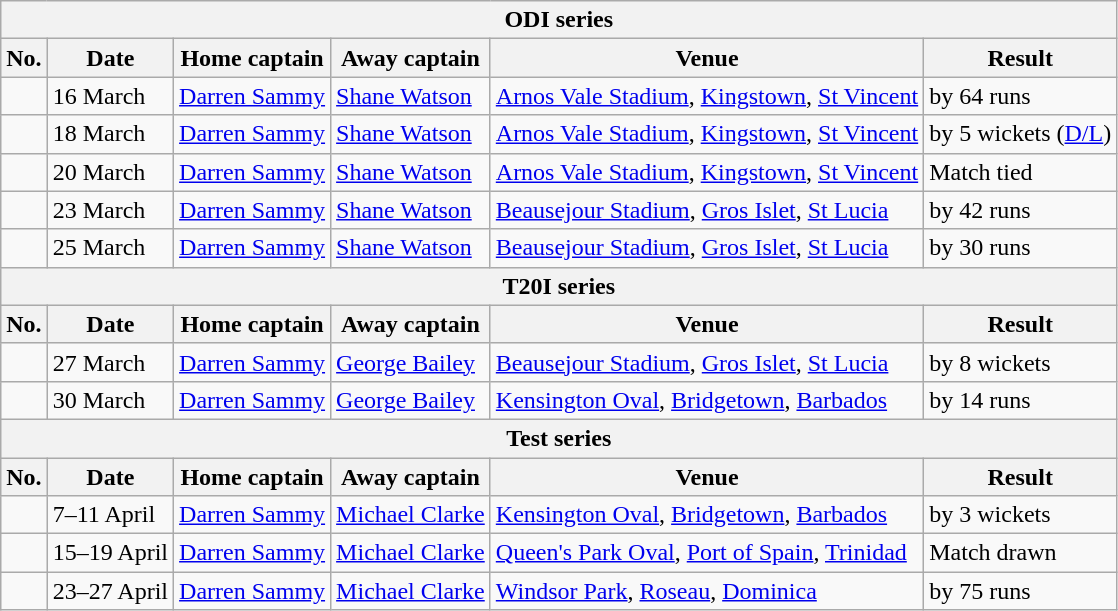<table class="wikitable">
<tr>
<th colspan="6">ODI series</th>
</tr>
<tr>
<th>No.</th>
<th>Date</th>
<th>Home captain</th>
<th>Away captain</th>
<th>Venue</th>
<th>Result</th>
</tr>
<tr>
<td></td>
<td>16 March</td>
<td><a href='#'>Darren Sammy</a></td>
<td><a href='#'>Shane Watson</a></td>
<td><a href='#'>Arnos Vale Stadium</a>, <a href='#'>Kingstown</a>, <a href='#'>St Vincent</a></td>
<td> by 64 runs</td>
</tr>
<tr>
<td></td>
<td>18 March</td>
<td><a href='#'>Darren Sammy</a></td>
<td><a href='#'>Shane Watson</a></td>
<td><a href='#'>Arnos Vale Stadium</a>, <a href='#'>Kingstown</a>, <a href='#'>St Vincent</a></td>
<td> by 5 wickets (<a href='#'>D/L</a>)</td>
</tr>
<tr>
<td></td>
<td>20 March</td>
<td><a href='#'>Darren Sammy</a></td>
<td><a href='#'>Shane Watson</a></td>
<td><a href='#'>Arnos Vale Stadium</a>, <a href='#'>Kingstown</a>, <a href='#'>St Vincent</a></td>
<td>Match tied</td>
</tr>
<tr>
<td></td>
<td>23 March</td>
<td><a href='#'>Darren Sammy</a></td>
<td><a href='#'>Shane Watson</a></td>
<td><a href='#'>Beausejour Stadium</a>, <a href='#'>Gros Islet</a>, <a href='#'>St Lucia</a></td>
<td> by 42 runs</td>
</tr>
<tr>
<td></td>
<td>25 March</td>
<td><a href='#'>Darren Sammy</a></td>
<td><a href='#'>Shane Watson</a></td>
<td><a href='#'>Beausejour Stadium</a>, <a href='#'>Gros Islet</a>, <a href='#'>St Lucia</a></td>
<td> by 30 runs</td>
</tr>
<tr>
<th colspan="6">T20I series</th>
</tr>
<tr>
<th>No.</th>
<th>Date</th>
<th>Home captain</th>
<th>Away captain</th>
<th>Venue</th>
<th>Result</th>
</tr>
<tr>
<td></td>
<td>27 March</td>
<td><a href='#'>Darren Sammy</a></td>
<td><a href='#'>George Bailey</a></td>
<td><a href='#'>Beausejour Stadium</a>, <a href='#'>Gros Islet</a>, <a href='#'>St Lucia</a></td>
<td> by 8 wickets</td>
</tr>
<tr>
<td></td>
<td>30 March</td>
<td><a href='#'>Darren Sammy</a></td>
<td><a href='#'>George Bailey</a></td>
<td><a href='#'>Kensington Oval</a>, <a href='#'>Bridgetown</a>, <a href='#'>Barbados</a></td>
<td> by 14 runs</td>
</tr>
<tr>
<th colspan="6">Test series</th>
</tr>
<tr>
<th>No.</th>
<th>Date</th>
<th>Home captain</th>
<th>Away captain</th>
<th>Venue</th>
<th>Result</th>
</tr>
<tr>
<td></td>
<td>7–11 April</td>
<td><a href='#'>Darren Sammy</a></td>
<td><a href='#'>Michael Clarke</a></td>
<td><a href='#'>Kensington Oval</a>, <a href='#'>Bridgetown</a>, <a href='#'>Barbados</a></td>
<td> by 3 wickets</td>
</tr>
<tr>
<td></td>
<td>15–19 April</td>
<td><a href='#'>Darren Sammy</a></td>
<td><a href='#'>Michael Clarke</a></td>
<td><a href='#'>Queen's Park Oval</a>, <a href='#'>Port of Spain</a>, <a href='#'>Trinidad</a></td>
<td>Match drawn</td>
</tr>
<tr>
<td></td>
<td>23–27 April</td>
<td><a href='#'>Darren Sammy</a></td>
<td><a href='#'>Michael Clarke</a></td>
<td><a href='#'>Windsor Park</a>, <a href='#'>Roseau</a>, <a href='#'>Dominica</a></td>
<td> by 75 runs</td>
</tr>
</table>
